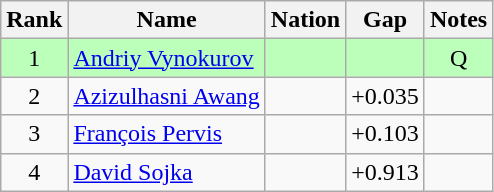<table class="wikitable sortable" style="text-align:center">
<tr>
<th>Rank</th>
<th>Name</th>
<th>Nation</th>
<th>Gap</th>
<th>Notes</th>
</tr>
<tr bgcolor=bbffbb>
<td>1</td>
<td align="left"><a href='#'>Andriy Vynokurov</a></td>
<td align="left"></td>
<td></td>
<td>Q</td>
</tr>
<tr>
<td>2</td>
<td align="left"><a href='#'>Azizulhasni Awang</a></td>
<td align="left"></td>
<td>+0.035</td>
<td></td>
</tr>
<tr>
<td>3</td>
<td align="left"><a href='#'>François Pervis</a></td>
<td align="left"></td>
<td>+0.103</td>
<td></td>
</tr>
<tr>
<td>4</td>
<td align="left"><a href='#'>David Sojka</a></td>
<td align="left"></td>
<td>+0.913</td>
<td></td>
</tr>
</table>
